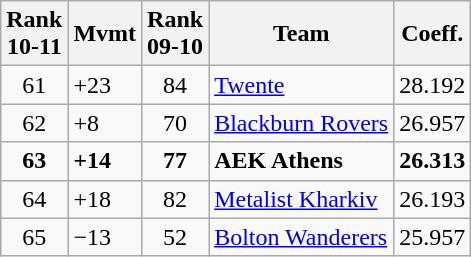<table class="wikitable" style="text-align: center">
<tr>
<th>Rank<br>10-11</th>
<th>Mvmt</th>
<th>Rank<br>09-10</th>
<th>Team</th>
<th>Coeff.</th>
</tr>
<tr>
<td>61</td>
<td align=left> +23</td>
<td>84</td>
<td align=left> <a href='#'>Twente</a></td>
<td>28.192</td>
</tr>
<tr>
<td>62</td>
<td align=left> +8</td>
<td>70</td>
<td align=left> <a href='#'>Blackburn Rovers</a></td>
<td>26.957</td>
</tr>
<tr>
<td><strong>63</strong></td>
<td align=left> <strong>+14</strong></td>
<td><strong>77</strong></td>
<td align=left> <strong>AEK Athens</strong></td>
<td><strong>26.313</strong></td>
</tr>
<tr>
<td>64</td>
<td align=left> +18</td>
<td>82</td>
<td align=left> <a href='#'>Metalist Kharkiv</a></td>
<td>26.193</td>
</tr>
<tr>
<td>65</td>
<td align=left> −13</td>
<td>52</td>
<td align=left> <a href='#'>Bolton Wanderers</a></td>
<td>25.957</td>
</tr>
</table>
